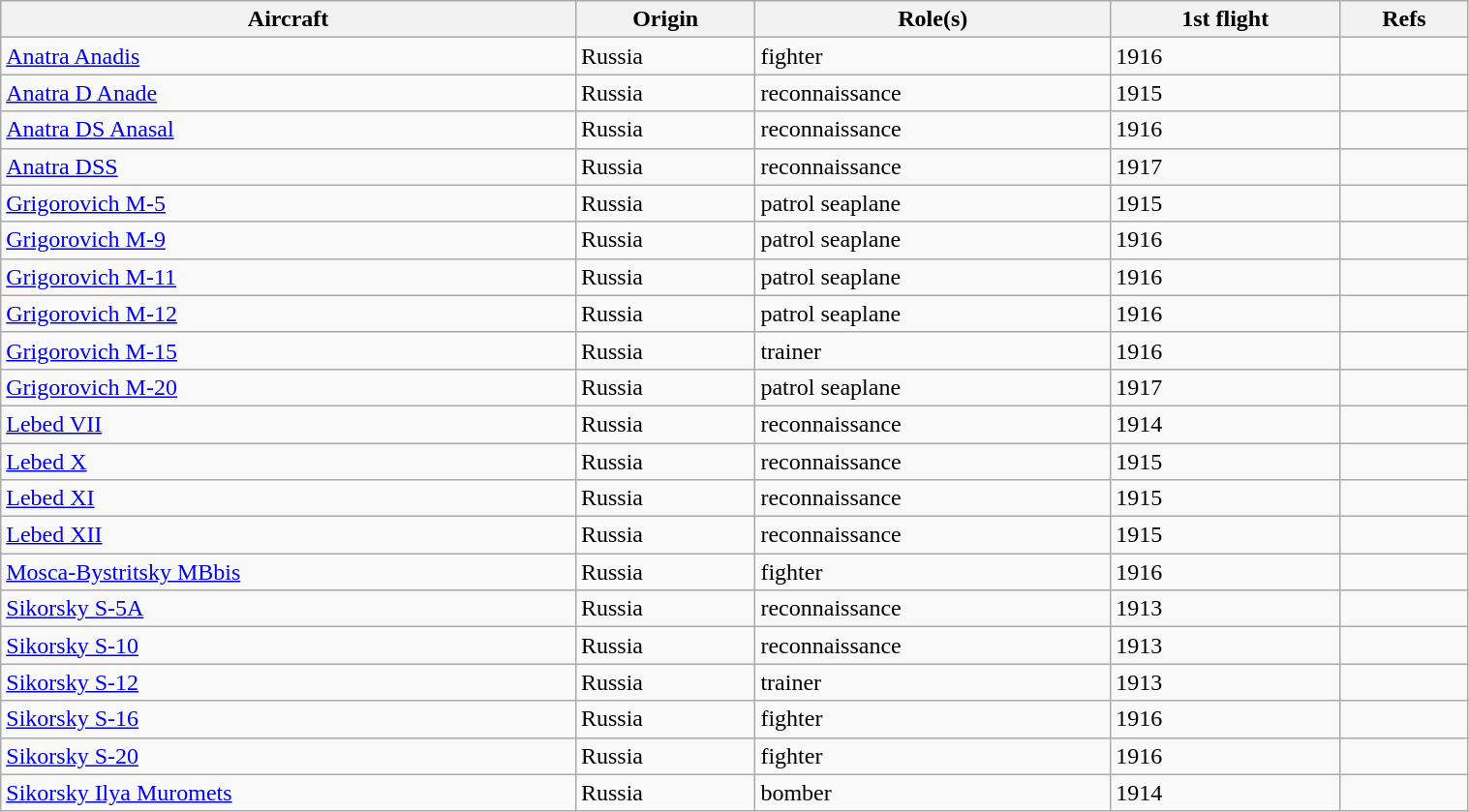<table class="wikitable sortable" style="width:80%;">
<tr>
<th>Aircraft</th>
<th>Origin</th>
<th>Role(s)</th>
<th>1st flight</th>
<th>Refs</th>
</tr>
<tr>
<td><a href='#'>Anatra Anadis</a></td>
<td>Russia</td>
<td>fighter</td>
<td>1916</td>
<td></td>
</tr>
<tr>
<td><a href='#'>Anatra D Anade</a></td>
<td>Russia</td>
<td>reconnaissance</td>
<td>1915</td>
<td></td>
</tr>
<tr>
<td><a href='#'>Anatra DS Anasal</a></td>
<td>Russia</td>
<td>reconnaissance</td>
<td>1916</td>
<td></td>
</tr>
<tr>
<td><a href='#'>Anatra DSS</a></td>
<td>Russia</td>
<td>reconnaissance</td>
<td>1917</td>
<td></td>
</tr>
<tr>
<td><a href='#'>Grigorovich M-5</a></td>
<td>Russia</td>
<td>patrol seaplane</td>
<td>1915</td>
<td></td>
</tr>
<tr>
<td><a href='#'>Grigorovich M-9</a></td>
<td>Russia</td>
<td>patrol seaplane</td>
<td>1916</td>
<td></td>
</tr>
<tr>
<td><a href='#'>Grigorovich M-11</a></td>
<td>Russia</td>
<td>patrol seaplane</td>
<td>1916</td>
<td></td>
</tr>
<tr>
<td><a href='#'>Grigorovich M-12</a></td>
<td>Russia</td>
<td>patrol seaplane</td>
<td>1916</td>
<td></td>
</tr>
<tr>
<td><a href='#'>Grigorovich M-15</a></td>
<td>Russia</td>
<td>trainer</td>
<td>1916</td>
<td></td>
</tr>
<tr>
<td><a href='#'>Grigorovich M-20</a></td>
<td>Russia</td>
<td>patrol seaplane</td>
<td>1917</td>
<td></td>
</tr>
<tr>
<td><a href='#'>Lebed VII</a></td>
<td>Russia</td>
<td>reconnaissance</td>
<td>1914</td>
<td></td>
</tr>
<tr>
<td><a href='#'>Lebed X</a></td>
<td>Russia</td>
<td>reconnaissance</td>
<td>1915</td>
<td></td>
</tr>
<tr>
<td><a href='#'>Lebed XI</a></td>
<td>Russia</td>
<td>reconnaissance</td>
<td>1915</td>
<td></td>
</tr>
<tr>
<td><a href='#'>Lebed XII</a></td>
<td>Russia</td>
<td>reconnaissance</td>
<td>1915</td>
<td></td>
</tr>
<tr>
<td><a href='#'>Mosca-Bystritsky MBbis</a></td>
<td>Russia</td>
<td>fighter</td>
<td>1916</td>
<td></td>
</tr>
<tr>
<td><a href='#'>Sikorsky S-5A</a></td>
<td>Russia</td>
<td>reconnaissance</td>
<td>1913</td>
<td></td>
</tr>
<tr>
<td><a href='#'>Sikorsky S-10</a></td>
<td>Russia</td>
<td>reconnaissance</td>
<td>1913</td>
<td></td>
</tr>
<tr>
<td><a href='#'>Sikorsky S-12</a></td>
<td>Russia</td>
<td>trainer</td>
<td>1913</td>
<td></td>
</tr>
<tr>
<td><a href='#'>Sikorsky S-16</a></td>
<td>Russia</td>
<td>fighter</td>
<td>1916</td>
<td></td>
</tr>
<tr>
<td><a href='#'>Sikorsky S-20</a></td>
<td>Russia</td>
<td>fighter</td>
<td>1916</td>
<td></td>
</tr>
<tr>
<td><a href='#'>Sikorsky Ilya Muromets</a></td>
<td>Russia</td>
<td>bomber</td>
<td>1914</td>
<td></td>
</tr>
</table>
